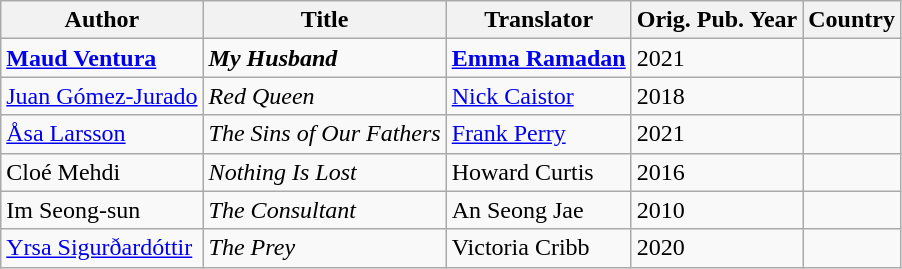<table class="wikitable">
<tr>
<th>Author</th>
<th>Title</th>
<th>Translator</th>
<th>Orig. Pub. Year</th>
<th>Country</th>
</tr>
<tr>
<td><a href='#'><strong>Maud Ventura</strong></a></td>
<td><strong><em>My Husband</em></strong></td>
<td><a href='#'><strong>Emma Ramadan</strong></a></td>
<td>2021</td>
<td></td>
</tr>
<tr>
<td><a href='#'>Juan Gómez-Jurado</a></td>
<td><em>Red Queen</em></td>
<td><a href='#'>Nick Caistor</a></td>
<td>2018</td>
<td></td>
</tr>
<tr>
<td><a href='#'>Åsa Larsson</a></td>
<td><em>The Sins of Our Fathers</em></td>
<td><a href='#'>Frank Perry</a></td>
<td>2021</td>
<td></td>
</tr>
<tr>
<td>Cloé Mehdi</td>
<td><em>Nothing Is Lost</em></td>
<td>Howard Curtis</td>
<td>2016</td>
<td></td>
</tr>
<tr>
<td>Im Seong-sun</td>
<td><em>The Consultant</em></td>
<td>An Seong Jae</td>
<td>2010</td>
<td></td>
</tr>
<tr>
<td><a href='#'>Yrsa Sigurðardóttir</a></td>
<td><em>The Prey</em></td>
<td>Victoria Cribb</td>
<td>2020</td>
<td></td>
</tr>
</table>
